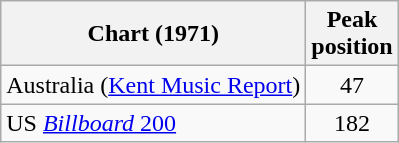<table class="wikitable">
<tr>
<th>Chart (1971)</th>
<th>Peak<br>position</th>
</tr>
<tr>
<td>Australia (<a href='#'>Kent Music Report</a>)</td>
<td align="center">47</td>
</tr>
<tr>
<td>US <a href='#'><em>Billboard</em> 200</a></td>
<td align="center">182</td>
</tr>
</table>
